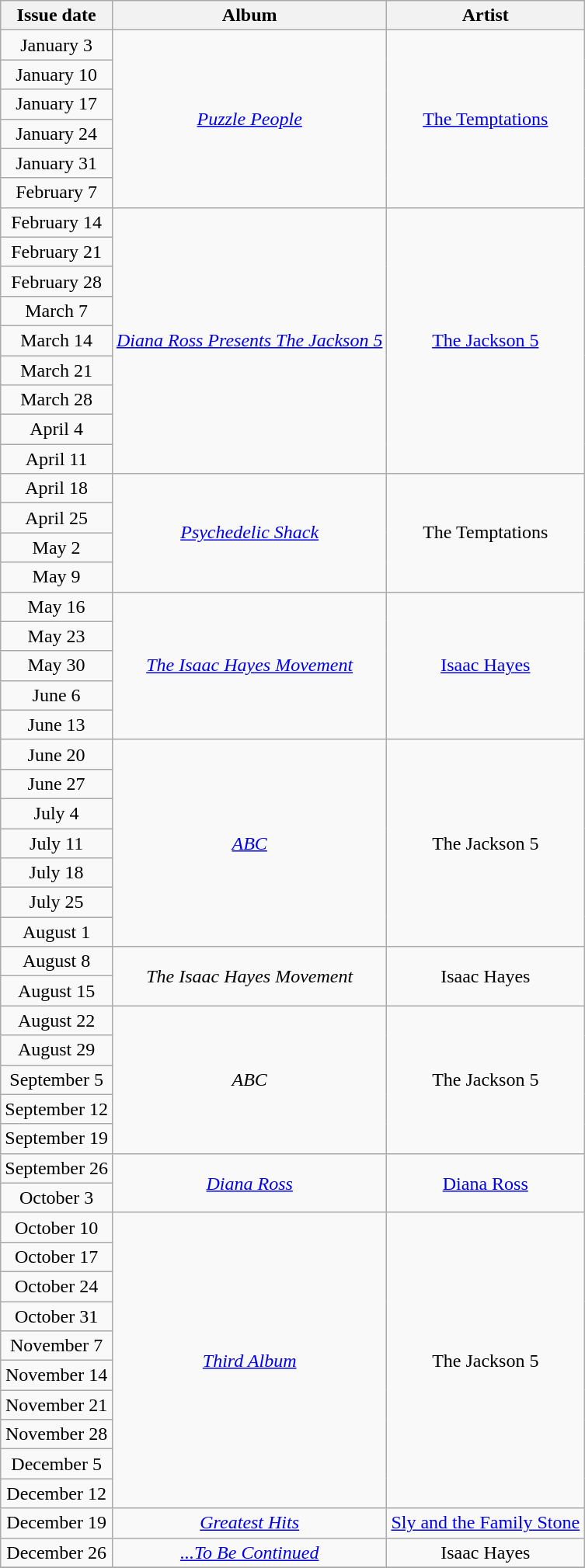<table class="wikitable" style="text-align: center;">
<tr>
<th>Issue date</th>
<th>Album</th>
<th>Artist</th>
</tr>
<tr>
<td>January 3</td>
<td rowspan="6"><em><a href='#'>Puzzle People</a></em></td>
<td rowspan="6"><a href='#'>The Temptations</a></td>
</tr>
<tr>
<td>January 10</td>
</tr>
<tr>
<td>January 17</td>
</tr>
<tr>
<td>January 24</td>
</tr>
<tr>
<td>January 31</td>
</tr>
<tr>
<td>February 7</td>
</tr>
<tr>
<td>February 14</td>
<td rowspan="9"><em><a href='#'>Diana Ross Presents The Jackson 5</a></em></td>
<td rowspan="9"><a href='#'>The Jackson 5</a></td>
</tr>
<tr>
<td>February 21</td>
</tr>
<tr>
<td>February 28</td>
</tr>
<tr>
<td>March 7</td>
</tr>
<tr>
<td>March 14</td>
</tr>
<tr>
<td>March 21</td>
</tr>
<tr>
<td>March 28</td>
</tr>
<tr>
<td>April 4</td>
</tr>
<tr>
<td>April 11</td>
</tr>
<tr>
<td>April 18</td>
<td rowspan="4"><em><a href='#'>Psychedelic Shack</a></em></td>
<td rowspan="4">The Temptations</td>
</tr>
<tr>
<td>April 25</td>
</tr>
<tr>
<td>May 2</td>
</tr>
<tr>
<td>May 9</td>
</tr>
<tr>
<td>May 16</td>
<td rowspan="5"><em><a href='#'>The Isaac Hayes Movement</a></em></td>
<td rowspan="5"><a href='#'>Isaac Hayes</a></td>
</tr>
<tr>
<td>May 23</td>
</tr>
<tr>
<td>May 30</td>
</tr>
<tr>
<td>June 6</td>
</tr>
<tr>
<td>June 13</td>
</tr>
<tr>
<td>June 20</td>
<td rowspan="7"><em><a href='#'>ABC</a></em></td>
<td rowspan="7">The Jackson 5</td>
</tr>
<tr>
<td>June 27</td>
</tr>
<tr>
<td>July 4</td>
</tr>
<tr>
<td>July 11</td>
</tr>
<tr>
<td>July 18</td>
</tr>
<tr>
<td>July 25</td>
</tr>
<tr>
<td>August 1</td>
</tr>
<tr>
<td>August 8</td>
<td rowspan="2"><em>The Isaac Hayes Movement</em></td>
<td rowspan="2">Isaac Hayes</td>
</tr>
<tr>
<td>August 15</td>
</tr>
<tr>
<td>August 22</td>
<td rowspan="5"><em>ABC</em></td>
<td rowspan="5">The Jackson 5</td>
</tr>
<tr>
<td>August 29</td>
</tr>
<tr>
<td>September 5</td>
</tr>
<tr>
<td>September 12</td>
</tr>
<tr>
<td>September 19</td>
</tr>
<tr>
<td>September 26</td>
<td rowspan="2"><em><a href='#'>Diana Ross</a></em></td>
<td rowspan="2"><a href='#'>Diana Ross</a></td>
</tr>
<tr>
<td>October 3</td>
</tr>
<tr>
<td>October 10</td>
<td rowspan="10"><em><a href='#'>Third Album</a></em></td>
<td rowspan="10">The Jackson 5</td>
</tr>
<tr>
<td>October 17</td>
</tr>
<tr>
<td>October 24</td>
</tr>
<tr>
<td>October 31</td>
</tr>
<tr>
<td>November 7</td>
</tr>
<tr>
<td>November 14</td>
</tr>
<tr>
<td>November 21</td>
</tr>
<tr>
<td>November 28</td>
</tr>
<tr>
<td>December 5</td>
</tr>
<tr>
<td>December 12</td>
</tr>
<tr>
<td>December 19</td>
<td><em><a href='#'>Greatest Hits</a></em></td>
<td><a href='#'>Sly and the Family Stone</a></td>
</tr>
<tr>
<td>December 26</td>
<td><em><a href='#'>...To Be Continued</a></em></td>
<td>Isaac Hayes</td>
</tr>
<tr>
</tr>
</table>
